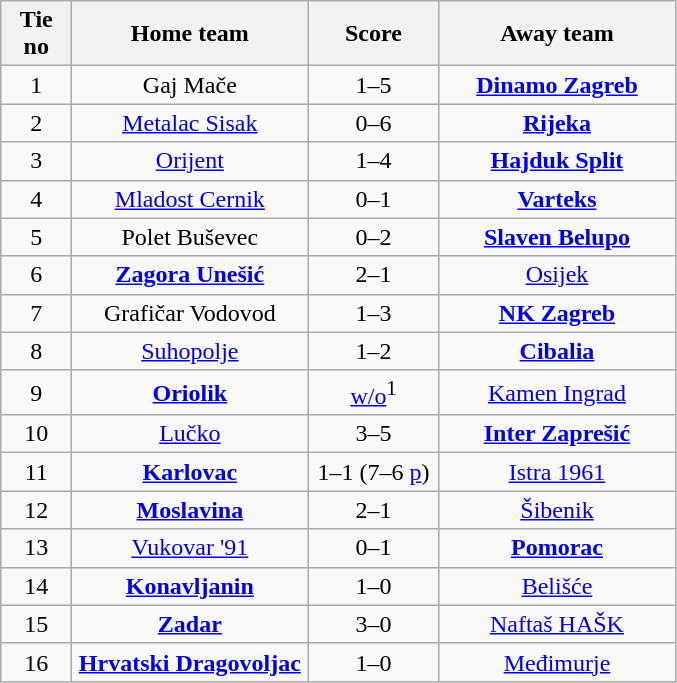<table class="wikitable" style="text-align: center">
<tr>
<th width=40>Tie no</th>
<th width=150>Home team</th>
<th width=80>Score</th>
<th width=150>Away team</th>
</tr>
<tr>
<td>1</td>
<td>Gaj Mače</td>
<td>1–5</td>
<td><strong><a href='#'>Dinamo Zagreb</a></strong></td>
</tr>
<tr>
<td>2</td>
<td><a href='#'>Metalac Sisak</a></td>
<td>0–6</td>
<td><strong><a href='#'>Rijeka</a></strong></td>
</tr>
<tr>
<td>3</td>
<td><a href='#'>Orijent</a></td>
<td>1–4</td>
<td><strong><a href='#'>Hajduk Split</a></strong></td>
</tr>
<tr>
<td>4</td>
<td><a href='#'>Mladost Cernik</a></td>
<td>0–1</td>
<td><strong><a href='#'>Varteks</a></strong></td>
</tr>
<tr>
<td>5</td>
<td>Polet Buševec</td>
<td>0–2</td>
<td><strong><a href='#'>Slaven Belupo</a></strong></td>
</tr>
<tr>
<td>6</td>
<td><strong><a href='#'>Zagora Unešić</a></strong></td>
<td>2–1</td>
<td><a href='#'>Osijek</a></td>
</tr>
<tr>
<td>7</td>
<td>Grafičar Vodovod</td>
<td>1–3</td>
<td><strong><a href='#'>NK Zagreb</a></strong></td>
</tr>
<tr>
<td>8</td>
<td><a href='#'>Suhopolje</a></td>
<td>1–2</td>
<td><strong><a href='#'>Cibalia</a></strong></td>
</tr>
<tr>
<td>9</td>
<td><strong><a href='#'>Oriolik</a></strong></td>
<td><a href='#'>w/o</a><sup>1</sup></td>
<td><a href='#'>Kamen Ingrad</a></td>
</tr>
<tr>
<td>10</td>
<td><a href='#'>Lučko</a></td>
<td>3–5</td>
<td><strong><a href='#'>Inter Zaprešić</a></strong></td>
</tr>
<tr>
<td>11</td>
<td><strong><a href='#'>Karlovac</a></strong></td>
<td>1–1 (7–6 <a href='#'>p</a>)</td>
<td><a href='#'>Istra 1961</a></td>
</tr>
<tr>
<td>12</td>
<td><strong><a href='#'>Moslavina</a></strong></td>
<td>2–1</td>
<td><a href='#'>Šibenik</a></td>
</tr>
<tr>
<td>13</td>
<td><a href='#'>Vukovar '91</a></td>
<td>0–1</td>
<td><strong><a href='#'>Pomorac</a></strong></td>
</tr>
<tr>
<td>14</td>
<td><strong><a href='#'>Konavljanin</a></strong></td>
<td>1–0</td>
<td><a href='#'>Belišće</a></td>
</tr>
<tr>
<td>15</td>
<td><strong><a href='#'>Zadar</a></strong></td>
<td>3–0</td>
<td><a href='#'>Naftaš HAŠK</a></td>
</tr>
<tr>
<td>16</td>
<td><strong><a href='#'>Hrvatski Dragovoljac</a></strong></td>
<td>1–0</td>
<td><a href='#'>Međimurje</a></td>
</tr>
</table>
